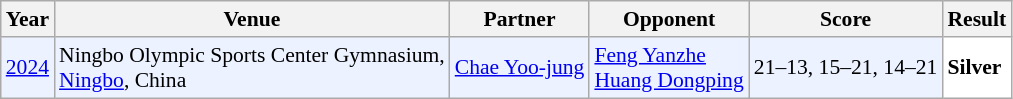<table class="sortable wikitable" style="font-size: 90%;">
<tr>
<th>Year</th>
<th>Venue</th>
<th>Partner</th>
<th>Opponent</th>
<th>Score</th>
<th>Result</th>
</tr>
<tr style="background:#ECF2FF">
<td align="center"><a href='#'>2024</a></td>
<td align="left">Ningbo Olympic Sports Center Gymnasium,<br><a href='#'>Ningbo</a>, China</td>
<td align="left"> <a href='#'>Chae Yoo-jung</a></td>
<td align="left"> <a href='#'>Feng Yanzhe</a><br> <a href='#'>Huang Dongping</a></td>
<td align="left">21–13, 15–21, 14–21</td>
<td style="text-align:left; background:white"> <strong>Silver</strong></td>
</tr>
</table>
